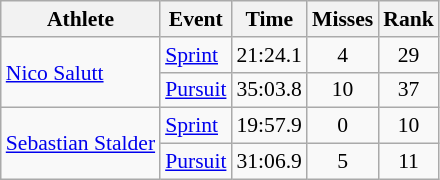<table class="wikitable" style="font-size:90%">
<tr>
<th>Athlete</th>
<th>Event</th>
<th>Time</th>
<th>Misses</th>
<th>Rank</th>
</tr>
<tr align=center>
<td align=left rowspan=2><a href='#'>Nico Salutt</a></td>
<td align=left><a href='#'>Sprint</a></td>
<td>21:24.1</td>
<td>4</td>
<td>29</td>
</tr>
<tr align=center>
<td align=left><a href='#'>Pursuit</a></td>
<td>35:03.8</td>
<td>10</td>
<td>37</td>
</tr>
<tr align=center>
<td align=left rowspan=2><a href='#'>Sebastian Stalder</a></td>
<td align=left><a href='#'>Sprint</a></td>
<td>19:57.9</td>
<td>0</td>
<td>10</td>
</tr>
<tr align=center>
<td align=left><a href='#'>Pursuit</a></td>
<td>31:06.9</td>
<td>5</td>
<td>11</td>
</tr>
</table>
